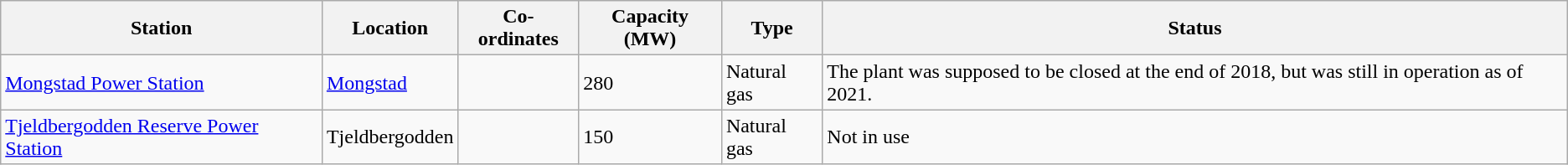<table class="wikitable">
<tr>
<th>Station</th>
<th>Location</th>
<th>Co-ordinates</th>
<th>Capacity (MW)</th>
<th>Type</th>
<th>Status</th>
</tr>
<tr>
<td><a href='#'>Mongstad Power Station</a></td>
<td><a href='#'>Mongstad</a></td>
<td></td>
<td>280</td>
<td>Natural gas</td>
<td>The plant was supposed to be closed at the end of 2018, but was still in operation as of 2021.</td>
</tr>
<tr>
<td><a href='#'>Tjeldbergodden Reserve Power Station</a></td>
<td>Tjeldbergodden</td>
<td></td>
<td>150</td>
<td>Natural gas</td>
<td>Not in use</td>
</tr>
</table>
